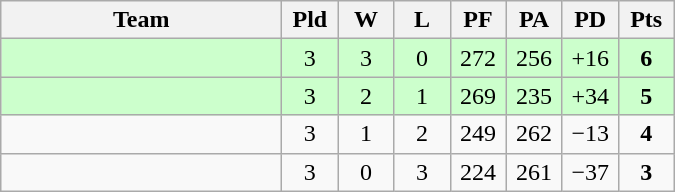<table class=wikitable style="text-align:center">
<tr>
<th width=180>Team</th>
<th width=30>Pld</th>
<th width=30>W</th>
<th width=30>L</th>
<th width=30>PF</th>
<th width=30>PA</th>
<th width=30>PD</th>
<th width=30>Pts</th>
</tr>
<tr align=center bgcolor="#ccffcc">
<td align=left></td>
<td>3</td>
<td>3</td>
<td>0</td>
<td>272</td>
<td>256</td>
<td>+16</td>
<td><strong>6</strong></td>
</tr>
<tr align=center bgcolor="#ccffcc">
<td align=left></td>
<td>3</td>
<td>2</td>
<td>1</td>
<td>269</td>
<td>235</td>
<td>+34</td>
<td><strong>5</strong></td>
</tr>
<tr align=center>
<td align=left></td>
<td>3</td>
<td>1</td>
<td>2</td>
<td>249</td>
<td>262</td>
<td>−13</td>
<td><strong>4</strong></td>
</tr>
<tr align=center>
<td align=left></td>
<td>3</td>
<td>0</td>
<td>3</td>
<td>224</td>
<td>261</td>
<td>−37</td>
<td><strong>3</strong></td>
</tr>
</table>
